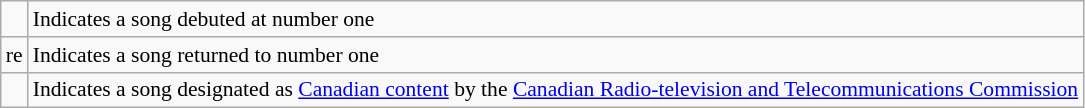<table class="wikitable" style="font-size:90%;">
<tr>
<td style="text-align:center;"></td>
<td>Indicates a song debuted at number one</td>
</tr>
<tr>
<td style="text-align:center;">re</td>
<td>Indicates a song returned to number one</td>
</tr>
<tr>
<td></td>
<td>Indicates a song designated as <a href='#'>Canadian content</a> by the <a href='#'>Canadian Radio-television and Telecommunications Commission</a></td>
</tr>
</table>
